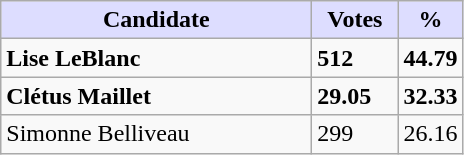<table class="wikitable">
<tr>
<th style="background:#ddf; width:200px;">Candidate</th>
<th style="background:#ddf; width:50px;">Votes</th>
<th style="background:#ddf; width:30px;">%</th>
</tr>
<tr>
<td><strong>Lise LeBlanc</strong></td>
<td><strong>512</strong></td>
<td><strong>44.79</strong></td>
</tr>
<tr>
<td><strong>Clétus Maillet</strong></td>
<td><strong>29.05</strong></td>
<td><strong>32.33</strong></td>
</tr>
<tr>
<td>Simonne Belliveau</td>
<td>299</td>
<td>26.16</td>
</tr>
</table>
